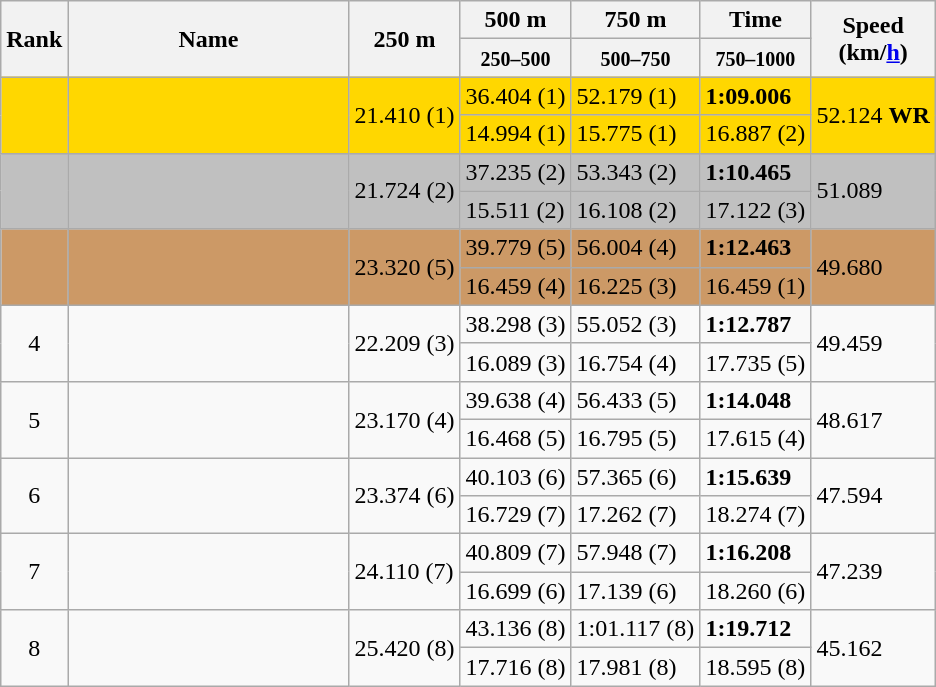<table class="wikitable">
<tr>
<th rowspan=2 width=20>Rank</th>
<th rowspan=2 width=180>Name</th>
<th rowspan=2>250 m</th>
<th>500 m</th>
<th>750 m</th>
<th>Time</th>
<th rowspan=2>Speed<br>(km/<a href='#'>h</a>)</th>
</tr>
<tr>
<th><small>250–500</small></th>
<th><small>500–750</small></th>
<th><small>750–1000</small></th>
</tr>
<tr bgcolor=gold>
<td align=center rowspan=2></td>
<td rowspan=2><br><em></em></td>
<td rowspan=2>21.410 (1)</td>
<td>36.404 (1)</td>
<td>52.179 (1)</td>
<td><strong>1:09.006</strong></td>
<td rowspan=2>52.124 <strong>WR</strong></td>
</tr>
<tr bgcolor=gold>
<td>14.994 (1)</td>
<td>15.775 (1)</td>
<td>16.887 (2)</td>
</tr>
<tr bgcolor=silver>
<td align=center rowspan=2></td>
<td rowspan=2><br><em></em></td>
<td rowspan=2>21.724 (2)</td>
<td>37.235 (2)</td>
<td>53.343 (2)</td>
<td><strong>1:10.465</strong></td>
<td rowspan=2>51.089</td>
</tr>
<tr bgcolor=silver>
<td>15.511 (2)</td>
<td>16.108 (2)</td>
<td>17.122 (3)</td>
</tr>
<tr bgcolor=cc9966>
<td align=center rowspan=2></td>
<td rowspan=2><br><em></em></td>
<td rowspan=2>23.320 (5)</td>
<td>39.779 (5)</td>
<td>56.004 (4)</td>
<td><strong>1:12.463</strong></td>
<td rowspan=2>49.680</td>
</tr>
<tr bgcolor=cc9966>
<td>16.459 (4)</td>
<td>16.225 (3)</td>
<td>16.459 (1)</td>
</tr>
<tr>
<td align=center rowspan=2>4</td>
<td rowspan=2><br><em></em></td>
<td rowspan=2>22.209 (3)</td>
<td>38.298 (3)</td>
<td>55.052 (3)</td>
<td><strong>1:12.787</strong></td>
<td rowspan=2>49.459</td>
</tr>
<tr>
<td>16.089 (3)</td>
<td>16.754 (4)</td>
<td>17.735 (5)</td>
</tr>
<tr>
<td align=center rowspan=2>5</td>
<td rowspan=2><br><em></em></td>
<td rowspan=2>23.170 (4)</td>
<td>39.638 (4)</td>
<td>56.433 (5)</td>
<td><strong>1:14.048</strong></td>
<td rowspan=2>48.617</td>
</tr>
<tr>
<td>16.468 (5)</td>
<td>16.795 (5)</td>
<td>17.615 (4)</td>
</tr>
<tr>
<td align=center rowspan=2>6</td>
<td rowspan=2><br><em></em></td>
<td rowspan=2>23.374 (6)</td>
<td>40.103 (6)</td>
<td>57.365 (6)</td>
<td><strong>1:15.639</strong></td>
<td rowspan=2>47.594</td>
</tr>
<tr>
<td>16.729 (7)</td>
<td>17.262 (7)</td>
<td>18.274 (7)</td>
</tr>
<tr>
<td align=center rowspan=2>7</td>
<td rowspan=2><br><em></em></td>
<td rowspan=2>24.110 (7)</td>
<td>40.809 (7)</td>
<td>57.948 (7)</td>
<td><strong>1:16.208</strong></td>
<td rowspan=2>47.239</td>
</tr>
<tr>
<td>16.699 (6)</td>
<td>17.139 (6)</td>
<td>18.260 (6)</td>
</tr>
<tr>
<td align=center rowspan=2>8</td>
<td rowspan=2><br><em></em></td>
<td rowspan=2>25.420 (8)</td>
<td>43.136 (8)</td>
<td>1:01.117 (8)</td>
<td><strong>1:19.712</strong></td>
<td rowspan=2>45.162</td>
</tr>
<tr>
<td>17.716 (8)</td>
<td>17.981 (8)</td>
<td>18.595 (8)</td>
</tr>
</table>
